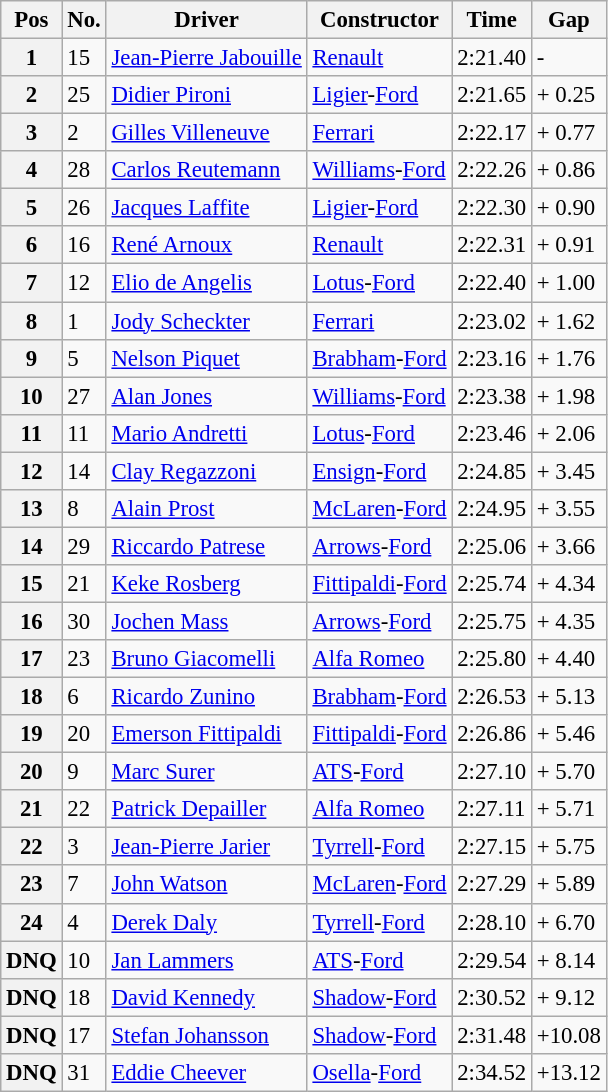<table class="wikitable sortable" style="font-size: 95%;">
<tr>
<th>Pos</th>
<th>No.</th>
<th>Driver</th>
<th>Constructor</th>
<th>Time</th>
<th>Gap</th>
</tr>
<tr>
<th>1</th>
<td>15</td>
<td> <a href='#'>Jean-Pierre Jabouille</a></td>
<td><a href='#'>Renault</a></td>
<td>2:21.40</td>
<td>-</td>
</tr>
<tr>
<th>2</th>
<td>25</td>
<td> <a href='#'>Didier Pironi</a></td>
<td><a href='#'>Ligier</a>-<a href='#'>Ford</a></td>
<td>2:21.65</td>
<td>+ 0.25</td>
</tr>
<tr>
<th>3</th>
<td>2</td>
<td> <a href='#'>Gilles Villeneuve</a></td>
<td><a href='#'>Ferrari</a></td>
<td>2:22.17</td>
<td>+ 0.77</td>
</tr>
<tr>
<th>4</th>
<td>28</td>
<td> <a href='#'>Carlos Reutemann</a></td>
<td><a href='#'>Williams</a>-<a href='#'>Ford</a></td>
<td>2:22.26</td>
<td>+ 0.86</td>
</tr>
<tr>
<th>5</th>
<td>26</td>
<td> <a href='#'>Jacques Laffite</a></td>
<td><a href='#'>Ligier</a>-<a href='#'>Ford</a></td>
<td>2:22.30</td>
<td>+ 0.90</td>
</tr>
<tr>
<th>6</th>
<td>16</td>
<td> <a href='#'>René Arnoux</a></td>
<td><a href='#'>Renault</a></td>
<td>2:22.31</td>
<td>+ 0.91</td>
</tr>
<tr>
<th>7</th>
<td>12</td>
<td> <a href='#'>Elio de Angelis</a></td>
<td><a href='#'>Lotus</a>-<a href='#'>Ford</a></td>
<td>2:22.40</td>
<td>+ 1.00</td>
</tr>
<tr>
<th>8</th>
<td>1</td>
<td> <a href='#'>Jody Scheckter</a></td>
<td><a href='#'>Ferrari</a></td>
<td>2:23.02</td>
<td>+ 1.62</td>
</tr>
<tr>
<th>9</th>
<td>5</td>
<td> <a href='#'>Nelson Piquet</a></td>
<td><a href='#'>Brabham</a>-<a href='#'>Ford</a></td>
<td>2:23.16</td>
<td>+ 1.76</td>
</tr>
<tr>
<th>10</th>
<td>27</td>
<td> <a href='#'>Alan Jones</a></td>
<td><a href='#'>Williams</a>-<a href='#'>Ford</a></td>
<td>2:23.38</td>
<td>+ 1.98</td>
</tr>
<tr>
<th>11</th>
<td>11</td>
<td> <a href='#'>Mario Andretti</a></td>
<td><a href='#'>Lotus</a>-<a href='#'>Ford</a></td>
<td>2:23.46</td>
<td>+ 2.06</td>
</tr>
<tr>
<th>12</th>
<td>14</td>
<td> <a href='#'>Clay Regazzoni</a></td>
<td><a href='#'>Ensign</a>-<a href='#'>Ford</a></td>
<td>2:24.85</td>
<td>+ 3.45</td>
</tr>
<tr>
<th>13</th>
<td>8</td>
<td> <a href='#'>Alain Prost</a></td>
<td><a href='#'>McLaren</a>-<a href='#'>Ford</a></td>
<td>2:24.95</td>
<td>+ 3.55</td>
</tr>
<tr>
<th>14</th>
<td>29</td>
<td> <a href='#'>Riccardo Patrese</a></td>
<td><a href='#'>Arrows</a>-<a href='#'>Ford</a></td>
<td>2:25.06</td>
<td>+ 3.66</td>
</tr>
<tr>
<th>15</th>
<td>21</td>
<td> <a href='#'>Keke Rosberg</a></td>
<td><a href='#'>Fittipaldi</a>-<a href='#'>Ford</a></td>
<td>2:25.74</td>
<td>+ 4.34</td>
</tr>
<tr>
<th>16</th>
<td>30</td>
<td> <a href='#'>Jochen Mass</a></td>
<td><a href='#'>Arrows</a>-<a href='#'>Ford</a></td>
<td>2:25.75</td>
<td>+ 4.35</td>
</tr>
<tr>
<th>17</th>
<td>23</td>
<td> <a href='#'>Bruno Giacomelli</a></td>
<td><a href='#'>Alfa Romeo</a></td>
<td>2:25.80</td>
<td>+ 4.40</td>
</tr>
<tr>
<th>18</th>
<td>6</td>
<td> <a href='#'>Ricardo Zunino</a></td>
<td><a href='#'>Brabham</a>-<a href='#'>Ford</a></td>
<td>2:26.53</td>
<td>+ 5.13</td>
</tr>
<tr>
<th>19</th>
<td>20</td>
<td> <a href='#'>Emerson Fittipaldi</a></td>
<td><a href='#'>Fittipaldi</a>-<a href='#'>Ford</a></td>
<td>2:26.86</td>
<td>+ 5.46</td>
</tr>
<tr>
<th>20</th>
<td>9</td>
<td> <a href='#'>Marc Surer</a></td>
<td><a href='#'>ATS</a>-<a href='#'>Ford</a></td>
<td>2:27.10</td>
<td>+ 5.70</td>
</tr>
<tr>
<th>21</th>
<td>22</td>
<td> <a href='#'>Patrick Depailler</a></td>
<td><a href='#'>Alfa Romeo</a></td>
<td>2:27.11</td>
<td>+ 5.71</td>
</tr>
<tr>
<th>22</th>
<td>3</td>
<td> <a href='#'>Jean-Pierre Jarier</a></td>
<td><a href='#'>Tyrrell</a>-<a href='#'>Ford</a></td>
<td>2:27.15</td>
<td>+ 5.75</td>
</tr>
<tr>
<th>23</th>
<td>7</td>
<td> <a href='#'>John Watson</a></td>
<td><a href='#'>McLaren</a>-<a href='#'>Ford</a></td>
<td>2:27.29</td>
<td>+ 5.89</td>
</tr>
<tr>
<th>24</th>
<td>4</td>
<td> <a href='#'>Derek Daly</a></td>
<td><a href='#'>Tyrrell</a>-<a href='#'>Ford</a></td>
<td>2:28.10</td>
<td>+ 6.70</td>
</tr>
<tr>
<th>DNQ</th>
<td>10</td>
<td> <a href='#'>Jan Lammers</a></td>
<td><a href='#'>ATS</a>-<a href='#'>Ford</a></td>
<td>2:29.54</td>
<td>+ 8.14</td>
</tr>
<tr>
<th>DNQ</th>
<td>18</td>
<td> <a href='#'>David Kennedy</a></td>
<td><a href='#'>Shadow</a>-<a href='#'>Ford</a></td>
<td>2:30.52</td>
<td>+ 9.12</td>
</tr>
<tr>
<th>DNQ</th>
<td>17</td>
<td> <a href='#'>Stefan Johansson</a></td>
<td><a href='#'>Shadow</a>-<a href='#'>Ford</a></td>
<td>2:31.48</td>
<td>+10.08</td>
</tr>
<tr>
<th>DNQ</th>
<td>31</td>
<td> <a href='#'>Eddie Cheever</a></td>
<td><a href='#'>Osella</a>-<a href='#'>Ford</a></td>
<td>2:34.52</td>
<td>+13.12</td>
</tr>
</table>
